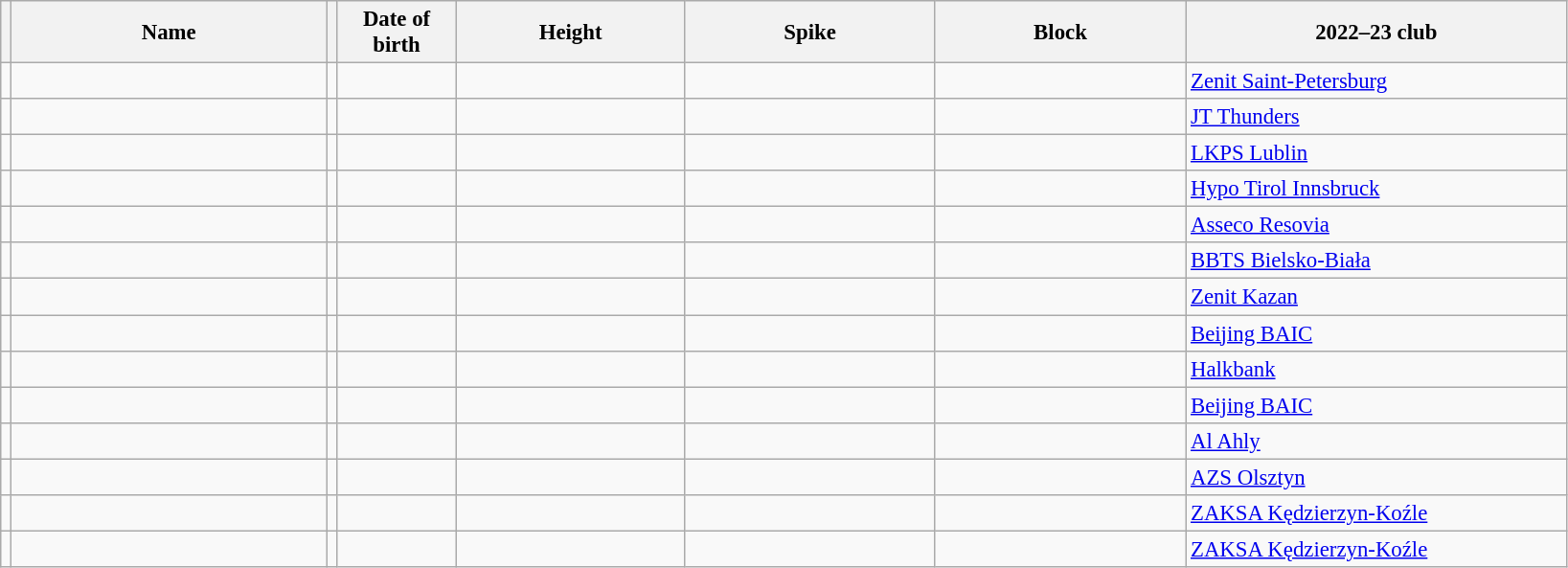<table class="wikitable sortable" style="font-size:95%; text-align:center;">
<tr>
<th></th>
<th style="width:14em">Name</th>
<th></th>
<th style="width:5em">Date of birth</th>
<th style="width:10em">Height</th>
<th style="width:11em">Spike</th>
<th style="width:11em">Block</th>
<th style="width:17em">2022–23 club</th>
</tr>
<tr>
<td></td>
<td align=left></td>
<td></td>
<td align=right></td>
<td></td>
<td></td>
<td></td>
<td align=left> <a href='#'>Zenit Saint-Petersburg</a></td>
</tr>
<tr>
<td></td>
<td align=left></td>
<td></td>
<td align=right></td>
<td></td>
<td></td>
<td></td>
<td align=left> <a href='#'>JT Thunders</a></td>
</tr>
<tr>
<td></td>
<td align=left></td>
<td></td>
<td align=right></td>
<td></td>
<td></td>
<td></td>
<td align=left> <a href='#'>LKPS Lublin</a></td>
</tr>
<tr>
<td></td>
<td align=left></td>
<td></td>
<td align=right></td>
<td></td>
<td></td>
<td></td>
<td align=left> <a href='#'>Hypo Tirol Innsbruck</a></td>
</tr>
<tr>
<td></td>
<td align=left></td>
<td></td>
<td align=right></td>
<td></td>
<td></td>
<td></td>
<td align=left> <a href='#'>Asseco Resovia</a></td>
</tr>
<tr>
<td></td>
<td align=left></td>
<td></td>
<td align=right></td>
<td></td>
<td></td>
<td></td>
<td align=left> <a href='#'>BBTS Bielsko-Biała</a></td>
</tr>
<tr>
<td></td>
<td align=left></td>
<td></td>
<td align=right></td>
<td></td>
<td></td>
<td></td>
<td align=left> <a href='#'>Zenit Kazan</a></td>
</tr>
<tr>
<td></td>
<td align=left></td>
<td></td>
<td align=right></td>
<td></td>
<td></td>
<td></td>
<td align=left> <a href='#'>Beijing BAIC</a></td>
</tr>
<tr>
<td></td>
<td align=left></td>
<td></td>
<td align=right></td>
<td></td>
<td></td>
<td></td>
<td align=left> <a href='#'>Halkbank</a></td>
</tr>
<tr>
<td></td>
<td align=left></td>
<td></td>
<td align=right></td>
<td></td>
<td></td>
<td></td>
<td align=left> <a href='#'>Beijing BAIC</a></td>
</tr>
<tr>
<td></td>
<td align=left></td>
<td></td>
<td align=right></td>
<td></td>
<td></td>
<td></td>
<td align=left> <a href='#'>Al Ahly</a></td>
</tr>
<tr>
<td></td>
<td align=left></td>
<td></td>
<td align=right></td>
<td></td>
<td></td>
<td></td>
<td align=left> <a href='#'>AZS Olsztyn</a></td>
</tr>
<tr>
<td></td>
<td align=left></td>
<td></td>
<td align=right></td>
<td></td>
<td></td>
<td></td>
<td align=left> <a href='#'>ZAKSA Kędzierzyn-Koźle</a></td>
</tr>
<tr>
<td></td>
<td align=left></td>
<td></td>
<td align=right></td>
<td></td>
<td></td>
<td></td>
<td align=left> <a href='#'>ZAKSA Kędzierzyn-Koźle</a></td>
</tr>
</table>
